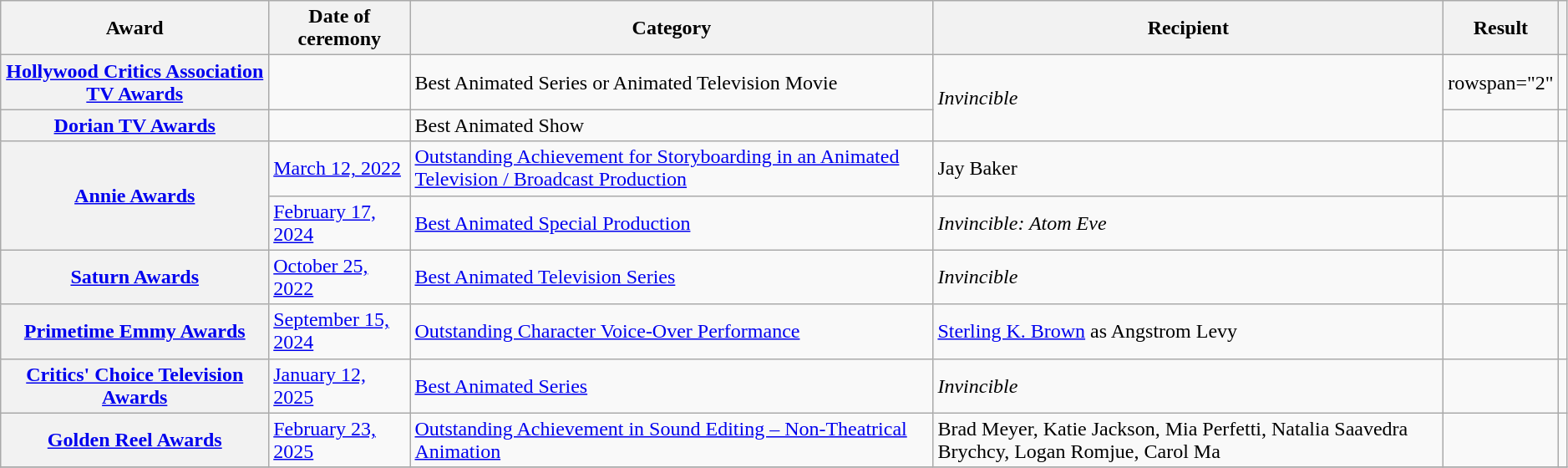<table class="wikitable plainrowheaders sortable defaultcenter" style="width: 99%;">
<tr>
<th scope="col">Award</th>
<th scope="col">Date of ceremony</th>
<th scope="col">Category</th>
<th scope="col">Recipient</th>
<th scope="col">Result</th>
<th scope="col" class="unsortable"></th>
</tr>
<tr>
<th scope="row"><a href='#'>Hollywood Critics Association TV Awards</a></th>
<td></td>
<td>Best Animated Series or Animated Television Movie</td>
<td rowspan="2"><em>Invincible</em></td>
<td>rowspan="2" </td>
<td></td>
</tr>
<tr>
<th scope="row"><a href='#'>Dorian TV Awards</a></th>
<td></td>
<td>Best Animated Show</td>
<td></td>
</tr>
<tr>
<th rowspan="2" scope="row"><a href='#'>Annie Awards</a></th>
<td><a href='#'>March 12, 2022</a></td>
<td><a href='#'>Outstanding Achievement for Storyboarding in an Animated Television / Broadcast Production</a></td>
<td>Jay Baker </td>
<td></td>
<td></td>
</tr>
<tr>
<td><a href='#'>February 17, 2024</a></td>
<td><a href='#'>Best Animated Special Production</a></td>
<td><em>Invincible: Atom Eve</em></td>
<td></td>
<td></td>
</tr>
<tr>
<th scope="row"><a href='#'>Saturn Awards</a></th>
<td><a href='#'>October 25, 2022</a></td>
<td><a href='#'>Best Animated Television Series</a></td>
<td><em>Invincible</em></td>
<td></td>
<td></td>
</tr>
<tr>
<th scope="row"><a href='#'>Primetime Emmy Awards</a></th>
<td><a href='#'>September 15, 2024</a></td>
<td><a href='#'>Outstanding Character Voice-Over Performance</a></td>
<td><a href='#'>Sterling K. Brown</a> as Angstrom Levy </td>
<td></td>
<td></td>
</tr>
<tr>
<th scope="row"><a href='#'>Critics' Choice Television Awards</a></th>
<td rowspan="1"><a href='#'>January 12, 2025</a></td>
<td><a href='#'>Best Animated Series</a></td>
<td><em>Invincible</em></td>
<td></td>
<td align="center" rowspan="1"></td>
</tr>
<tr>
<th scope="row"><a href='#'>Golden Reel Awards</a></th>
<td><a href='#'>February 23, 2025</a></td>
<td><a href='#'>Outstanding Achievement in Sound Editing – Non-Theatrical Animation</a></td>
<td>Brad Meyer, Katie Jackson, Mia Perfetti, Natalia Saavedra Brychcy, Logan Romjue, Carol Ma </td>
<td></td>
<td align="center"></td>
</tr>
<tr>
</tr>
</table>
